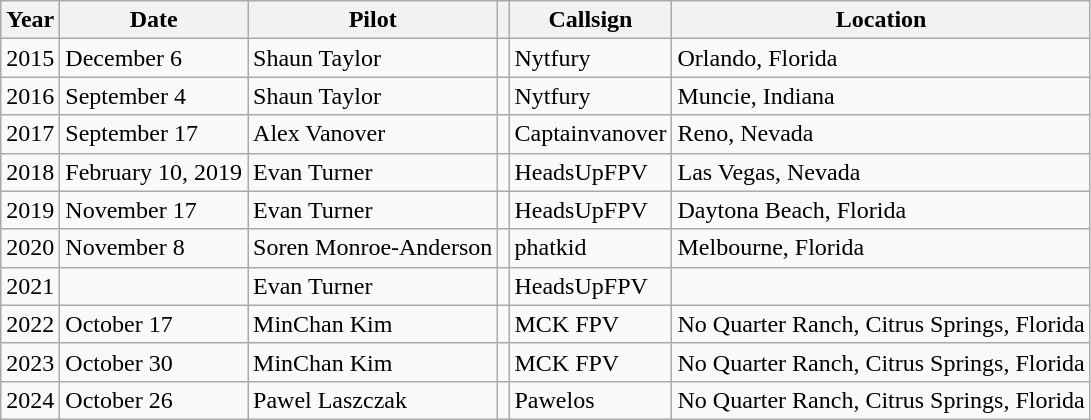<table class="wikitable">
<tr>
<th>Year</th>
<th>Date</th>
<th>Pilot</th>
<th></th>
<th>Callsign</th>
<th>Location</th>
</tr>
<tr>
<td>2015</td>
<td>December 6</td>
<td>Shaun Taylor</td>
<td></td>
<td>Nytfury</td>
<td>Orlando, Florida</td>
</tr>
<tr>
<td>2016</td>
<td>September 4</td>
<td>Shaun Taylor</td>
<td></td>
<td>Nytfury</td>
<td>Muncie, Indiana</td>
</tr>
<tr>
<td>2017</td>
<td>September 17</td>
<td>Alex Vanover</td>
<td></td>
<td>Captainvanover</td>
<td>Reno, Nevada</td>
</tr>
<tr>
<td>2018</td>
<td>February 10, 2019</td>
<td>Evan Turner</td>
<td></td>
<td>HeadsUpFPV</td>
<td>Las Vegas, Nevada</td>
</tr>
<tr>
<td>2019</td>
<td>November 17</td>
<td>Evan Turner</td>
<td></td>
<td>HeadsUpFPV</td>
<td>Daytona Beach, Florida </td>
</tr>
<tr>
<td>2020</td>
<td>November 8</td>
<td>Soren Monroe-Anderson</td>
<td></td>
<td>phatkid</td>
<td>Melbourne, Florida </td>
</tr>
<tr>
<td>2021</td>
<td></td>
<td>Evan Turner</td>
<td></td>
<td>HeadsUpFPV</td>
<td></td>
</tr>
<tr>
<td>2022</td>
<td>October 17</td>
<td>MinChan Kim</td>
<td></td>
<td>MCK FPV</td>
<td>No Quarter Ranch, Citrus Springs, Florida</td>
</tr>
<tr>
<td>2023</td>
<td>October 30</td>
<td>MinChan Kim</td>
<td></td>
<td>MCK FPV</td>
<td>No Quarter Ranch, Citrus Springs, Florida</td>
</tr>
<tr>
<td>2024</td>
<td>October 26</td>
<td>Pawel Laszczak</td>
<td></td>
<td>Pawelos</td>
<td>No Quarter Ranch, Citrus Springs, Florida</td>
</tr>
</table>
